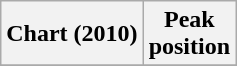<table class="wikitable plainrowheaders" style="text-align:center">
<tr>
<th scope="col">Chart (2010)</th>
<th scope="col">Peak<br>position</th>
</tr>
<tr>
</tr>
</table>
